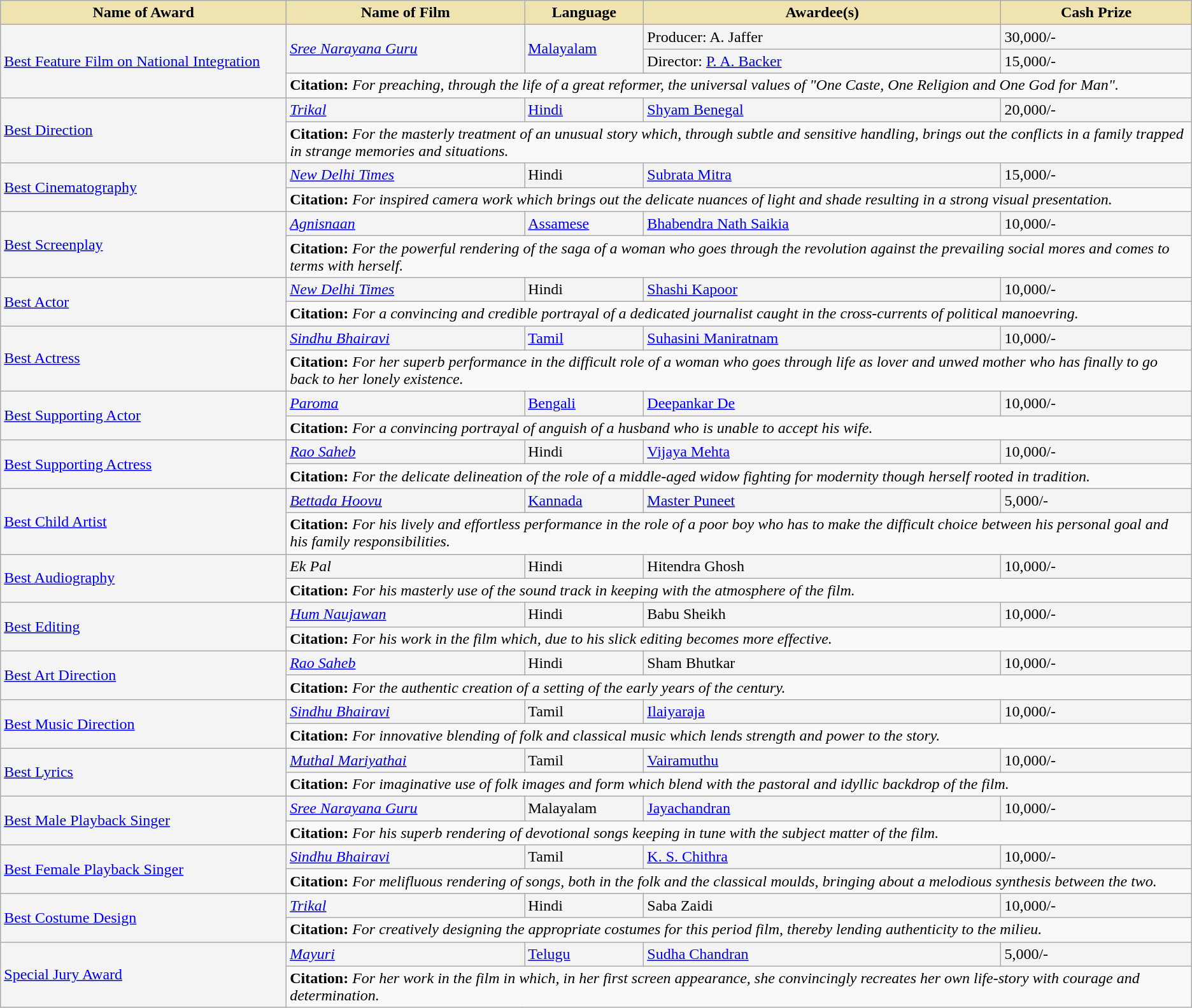<table class="wikitable">
<tr>
<th style="background-color:#EFE4B0;width:24%;">Name of Award</th>
<th style="background-color:#EFE4B0;width:20%;">Name of Film</th>
<th style="background-color:#EFE4B0;width:10%;">Language</th>
<th style="background-color:#EFE4B0;width:30%;">Awardee(s)</th>
<th style="background-color:#EFE4B0;width:16%;">Cash Prize</th>
</tr>
<tr style="background-color:#F4F4F4">
<td rowspan="3"><a href='#'>Best Feature Film on National Integration</a></td>
<td rowspan="2"><em><a href='#'>Sree Narayana Guru</a></em></td>
<td rowspan="2"><a href='#'>Malayalam</a></td>
<td>Producer: A. Jaffer</td>
<td> 30,000/-</td>
</tr>
<tr style="background-color:#F4F4F4">
<td>Director: <a href='#'>P. A. Backer</a></td>
<td> 15,000/-</td>
</tr>
<tr style="background-color:#F9F9F9">
<td colspan="4"><strong>Citation:</strong> <em>For preaching, through the life of a great reformer, the universal values of "One Caste, One Religion and One God for Man".</em></td>
</tr>
<tr style="background-color:#F4F4F4">
<td rowspan="2"><a href='#'>Best Direction</a></td>
<td><em><a href='#'>Trikal</a></em></td>
<td><a href='#'>Hindi</a></td>
<td><a href='#'>Shyam Benegal</a></td>
<td> 20,000/-</td>
</tr>
<tr style="background-color:#F9F9F9">
<td colspan="4"><strong>Citation:</strong> <em>For the masterly treatment of an unusual story which, through subtle and sensitive handling, brings out the conflicts in a family trapped in strange memories and situations.</em></td>
</tr>
<tr style="background-color:#F4F4F4">
<td rowspan="2"><a href='#'>Best Cinematography</a></td>
<td><em><a href='#'>New Delhi Times</a></em></td>
<td>Hindi</td>
<td><a href='#'>Subrata Mitra</a></td>
<td> 15,000/-</td>
</tr>
<tr style="background-color:#F9F9F9">
<td colspan="4"><strong>Citation:</strong> <em>For inspired camera work which brings out the delicate nuances of light and shade resulting in a strong visual presentation.</em></td>
</tr>
<tr style="background-color:#F4F4F4">
<td rowspan="2"><a href='#'>Best Screenplay</a></td>
<td><em><a href='#'>Agnisnaan</a></em></td>
<td><a href='#'>Assamese</a></td>
<td><a href='#'>Bhabendra Nath Saikia</a></td>
<td> 10,000/-</td>
</tr>
<tr style="background-color:#F9F9F9">
<td colspan="4"><strong>Citation:</strong> <em>For the powerful rendering of the saga of a woman who goes through the revolution against the prevailing social mores and comes to terms with herself.</em></td>
</tr>
<tr style="background-color:#F4F4F4">
<td rowspan="2"><a href='#'>Best Actor</a></td>
<td><em><a href='#'>New Delhi Times</a></em></td>
<td>Hindi</td>
<td><a href='#'>Shashi Kapoor</a></td>
<td> 10,000/-</td>
</tr>
<tr style="background-color:#F9F9F9">
<td colspan="4"><strong>Citation:</strong> <em>For a convincing and credible portrayal of a dedicated journalist caught in the cross-currents of political manoevring.</em></td>
</tr>
<tr style="background-color:#F4F4F4">
<td rowspan="2"><a href='#'>Best Actress</a></td>
<td><em><a href='#'>Sindhu Bhairavi</a></em></td>
<td><a href='#'>Tamil</a></td>
<td><a href='#'>Suhasini Maniratnam</a></td>
<td> 10,000/-</td>
</tr>
<tr style="background-color:#F9F9F9">
<td colspan="4"><strong>Citation:</strong> <em>For her superb performance in the difficult role of a woman who goes through life as lover and unwed mother who has finally to go back to her lonely existence.</em></td>
</tr>
<tr style="background-color:#F4F4F4">
<td rowspan="2"><a href='#'>Best Supporting Actor</a></td>
<td><em><a href='#'>Paroma</a></em></td>
<td><a href='#'>Bengali</a></td>
<td><a href='#'>Deepankar De</a></td>
<td> 10,000/-</td>
</tr>
<tr style="background-color:#F9F9F9">
<td colspan="4"><strong>Citation:</strong> <em>For a convincing portrayal of anguish of a husband who is unable to accept his wife.</em></td>
</tr>
<tr style="background-color:#F4F4F4">
<td rowspan="2"><a href='#'>Best Supporting Actress</a></td>
<td><em><a href='#'>Rao Saheb</a></em></td>
<td>Hindi</td>
<td><a href='#'>Vijaya Mehta</a></td>
<td> 10,000/-</td>
</tr>
<tr style="background-color:#F9F9F9">
<td colspan="4"><strong>Citation:</strong> <em>For the delicate delineation of the role of a middle-aged widow fighting for modernity though herself rooted in tradition.</em></td>
</tr>
<tr style="background-color:#F4F4F4">
<td rowspan="2"><a href='#'>Best Child Artist</a></td>
<td><em><a href='#'>Bettada Hoovu</a></em></td>
<td><a href='#'>Kannada</a></td>
<td><a href='#'>Master Puneet</a></td>
<td> 5,000/-</td>
</tr>
<tr style="background-color:#F9F9F9">
<td colspan="4"><strong>Citation:</strong> <em>For his lively and effortless performance in the role of a poor boy who has to make the difficult choice between his personal goal and his family responsibilities.</em></td>
</tr>
<tr style="background-color:#F4F4F4">
<td rowspan="2"><a href='#'>Best Audiography</a></td>
<td><em>Ek Pal</em></td>
<td>Hindi</td>
<td>Hitendra Ghosh</td>
<td> 10,000/-</td>
</tr>
<tr style="background-color:#F9F9F9">
<td colspan="4"><strong>Citation:</strong> <em>For his masterly use of the sound track in keeping with the atmosphere of the film.</em></td>
</tr>
<tr style="background-color:#F4F4F4">
<td rowspan="2"><a href='#'>Best Editing</a></td>
<td><em><a href='#'>Hum Naujawan</a></em></td>
<td>Hindi</td>
<td>Babu Sheikh</td>
<td> 10,000/-</td>
</tr>
<tr style="background-color:#F9F9F9">
<td colspan="4"><strong>Citation:</strong> <em>For his work in the film which, due to his slick editing becomes more effective.</em></td>
</tr>
<tr style="background-color:#F4F4F4">
<td rowspan="2"><a href='#'>Best Art Direction</a></td>
<td><em><a href='#'>Rao Saheb</a></em></td>
<td>Hindi</td>
<td>Sham Bhutkar</td>
<td> 10,000/-</td>
</tr>
<tr style="background-color:#F9F9F9">
<td colspan="4"><strong>Citation:</strong> <em>For the authentic creation of a setting of the early years of the century.</em></td>
</tr>
<tr style="background-color:#F4F4F4">
<td rowspan="2"><a href='#'>Best Music Direction</a></td>
<td><em><a href='#'>Sindhu Bhairavi</a></em></td>
<td>Tamil</td>
<td><a href='#'>Ilaiyaraja</a></td>
<td> 10,000/-</td>
</tr>
<tr style="background-color:#F9F9F9">
<td colspan="4"><strong>Citation:</strong> <em>For innovative blending of folk and classical music which lends strength and power to the story.</em></td>
</tr>
<tr style="background-color:#F4F4F4">
<td rowspan="2"><a href='#'>Best Lyrics</a></td>
<td><em><a href='#'>Muthal Mariyathai</a></em></td>
<td>Tamil</td>
<td><a href='#'>Vairamuthu</a></td>
<td> 10,000/-</td>
</tr>
<tr style="background-color:#F9F9F9">
<td colspan="4"><strong>Citation:</strong> <em>For imaginative use of folk images and form which blend with the pastoral and idyllic backdrop of the film.</em></td>
</tr>
<tr style="background-color:#F4F4F4">
<td rowspan="2"><a href='#'>Best Male Playback Singer</a></td>
<td><em><a href='#'>Sree Narayana Guru</a></em></td>
<td>Malayalam</td>
<td><a href='#'>Jayachandran</a></td>
<td> 10,000/-</td>
</tr>
<tr style="background-color:#F9F9F9">
<td colspan="4"><strong>Citation:</strong> <em>For his superb rendering of devotional songs keeping in tune with the subject matter of the film.</em></td>
</tr>
<tr style="background-color:#F4F4F4">
<td rowspan="2"><a href='#'>Best Female Playback Singer</a></td>
<td><em><a href='#'>Sindhu Bhairavi</a></em></td>
<td>Tamil</td>
<td><a href='#'>K. S. Chithra</a></td>
<td> 10,000/-</td>
</tr>
<tr style="background-color:#F9F9F9">
<td colspan="4"><strong>Citation:</strong> <em>For melifluous rendering of songs, both in the folk and the classical moulds, bringing about a melodious synthesis between the two.</em></td>
</tr>
<tr style="background-color:#F4F4F4">
<td rowspan="2"><a href='#'>Best Costume Design</a></td>
<td><em><a href='#'>Trikal</a></em></td>
<td>Hindi</td>
<td>Saba Zaidi</td>
<td> 10,000/-</td>
</tr>
<tr style="background-color:#F9F9F9">
<td colspan="4"><strong>Citation:</strong> <em>For creatively designing the appropriate costumes for this period film, thereby lending authenticity to the milieu.</em></td>
</tr>
<tr style="background-color:#F4F4F4">
<td rowspan="2"><a href='#'>Special Jury Award</a></td>
<td><em><a href='#'>Mayuri</a></em></td>
<td><a href='#'>Telugu</a></td>
<td><a href='#'>Sudha Chandran</a></td>
<td> 5,000/-</td>
</tr>
<tr style="background-color:#F9F9F9">
<td colspan="4"><strong>Citation:</strong> <em>For her work in the film in which, in her first screen appearance, she convincingly recreates her own life-story with courage and determination.</em></td>
</tr>
</table>
